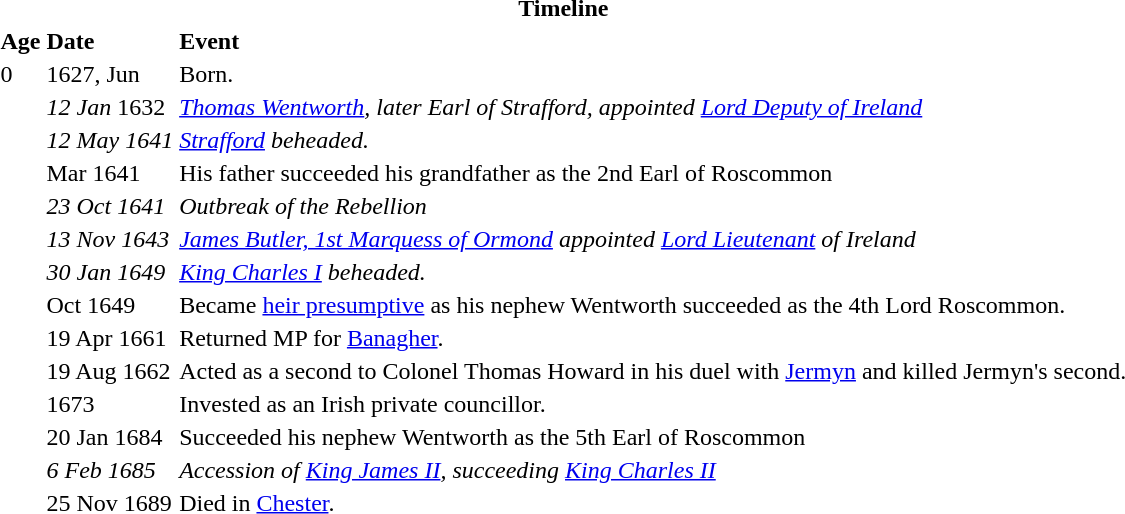<table>
<tr>
<th colspan=3>Timeline</th>
</tr>
<tr>
<th align="left">Age</th>
<th align="left">Date</th>
<th align="left">Event</th>
</tr>
<tr>
<td>0</td>
<td>1627, Jun</td>
<td>Born.</td>
</tr>
<tr>
<td></td>
<td><em>12 Jan</em> 1632</td>
<td><em><a href='#'>Thomas Wentworth</a>, later Earl of Strafford, appointed <a href='#'>Lord Deputy of Ireland</a></em></td>
</tr>
<tr>
<td></td>
<td><em>12 May 1641</em></td>
<td><em><a href='#'>Strafford</a> beheaded.</em></td>
</tr>
<tr>
<td></td>
<td>Mar 1641</td>
<td>His father succeeded his grandfather as the 2nd Earl of Roscommon</td>
</tr>
<tr>
<td></td>
<td><em>23 Oct 1641</em></td>
<td><em>Outbreak of the Rebellion</em></td>
</tr>
<tr>
<td></td>
<td><em>13 Nov 1643</em></td>
<td><em><a href='#'>James Butler, 1st Marquess of Ormond</a> appointed <a href='#'>Lord Lieutenant</a> of Ireland</em></td>
</tr>
<tr>
<td></td>
<td><em>30 Jan 1649</em></td>
<td><em><a href='#'>King Charles I</a> beheaded.</em></td>
</tr>
<tr>
<td></td>
<td>Oct 1649</td>
<td>Became <a href='#'>heir presumptive</a> as his nephew Wentworth succeeded as the 4th Lord Roscommon.</td>
</tr>
<tr>
<td></td>
<td>19 Apr 1661</td>
<td>Returned MP for <a href='#'>Banagher</a>.</td>
</tr>
<tr>
<td></td>
<td>19 Aug 1662</td>
<td>Acted as a second to Colonel Thomas Howard in his duel with <a href='#'>Jermyn</a> and killed Jermyn's second.</td>
</tr>
<tr>
<td></td>
<td>1673</td>
<td>Invested as an Irish private councillor.</td>
</tr>
<tr>
<td></td>
<td>20 Jan 1684</td>
<td>Succeeded his nephew Wentworth as the 5th Earl of Roscommon</td>
</tr>
<tr>
<td></td>
<td><em>6 Feb 1685</em></td>
<td><em>Accession of <a href='#'>King James II</a>, succeeding <a href='#'>King Charles II</a></em></td>
</tr>
<tr>
<td></td>
<td>25 Nov 1689</td>
<td>Died in <a href='#'>Chester</a>.</td>
</tr>
</table>
